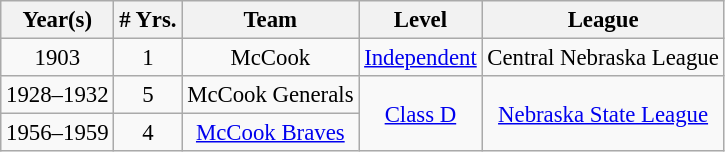<table class="wikitable" style="text-align:center; font-size: 95%;">
<tr>
<th>Year(s)</th>
<th># Yrs.</th>
<th>Team</th>
<th>Level</th>
<th>League</th>
</tr>
<tr>
<td>1903</td>
<td>1</td>
<td>McCook</td>
<td><a href='#'>Independent</a></td>
<td>Central Nebraska League</td>
</tr>
<tr>
<td>1928–1932</td>
<td>5</td>
<td>McCook Generals</td>
<td rowspan=2><a href='#'>Class D</a></td>
<td rowspan=2><a href='#'>Nebraska State League</a></td>
</tr>
<tr>
<td>1956–1959</td>
<td>4</td>
<td><a href='#'>McCook Braves</a></td>
</tr>
</table>
